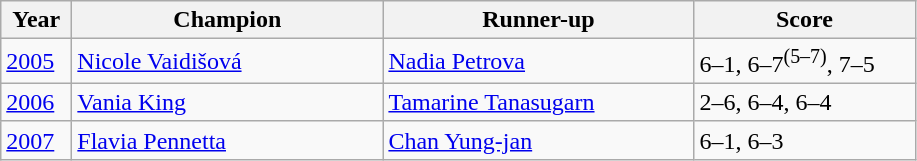<table class="wikitable">
<tr>
<th style="width:40px">Year</th>
<th style="width:200px">Champion</th>
<th style="width:200px">Runner-up</th>
<th style="width:140px" class="unsortable">Score</th>
</tr>
<tr>
<td><a href='#'>2005</a></td>
<td> <a href='#'>Nicole Vaidišová</a></td>
<td> <a href='#'>Nadia Petrova</a></td>
<td>6–1, 6–7<sup>(5–7)</sup>, 7–5</td>
</tr>
<tr>
<td><a href='#'>2006</a></td>
<td> <a href='#'>Vania King</a></td>
<td> <a href='#'>Tamarine Tanasugarn</a></td>
<td>2–6, 6–4, 6–4</td>
</tr>
<tr>
<td><a href='#'>2007</a></td>
<td> <a href='#'>Flavia Pennetta</a></td>
<td> <a href='#'>Chan Yung-jan</a></td>
<td>6–1, 6–3</td>
</tr>
</table>
